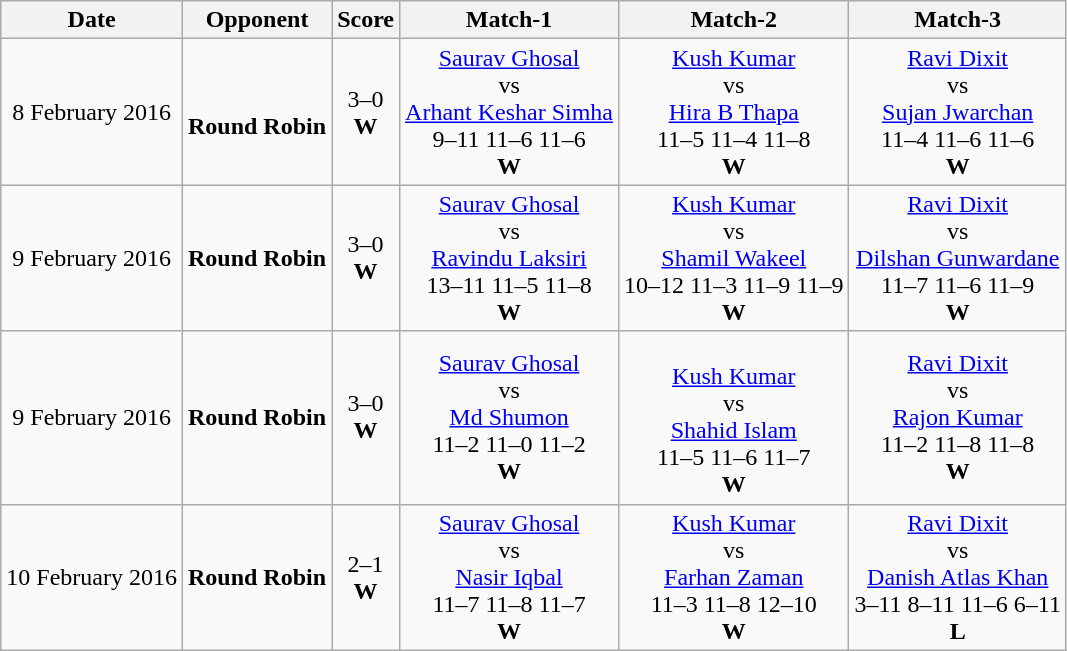<table class="wikitable" style="text-align:center;">
<tr>
<th>Date</th>
<th>Opponent</th>
<th>Score</th>
<th>Match-1</th>
<th>Match-2</th>
<th>Match-3</th>
</tr>
<tr>
<td>8 February 2016</td>
<td><br><strong>Round Robin</strong></td>
<td>3–0<br><strong>W</strong></td>
<td><a href='#'>Saurav Ghosal</a><br>vs<br><a href='#'>Arhant Keshar Simha</a><br>9–11 11–6 11–6<br><strong>W</strong></td>
<td><a href='#'>Kush Kumar</a><br>vs<br><a href='#'>Hira B Thapa</a><br>11–5 11–4 11–8<br><strong>W</strong></td>
<td><a href='#'>Ravi Dixit</a><br>vs<br><a href='#'>Sujan Jwarchan</a><br>11–4 11–6 11–6<br><strong>W</strong></td>
</tr>
<tr>
<td>9 February 2016</td>
<td><strong>Round Robin</strong></td>
<td>3–0<br><strong>W</strong></td>
<td><a href='#'>Saurav Ghosal</a><br>vs<br><a href='#'>Ravindu Laksiri</a><br>13–11 11–5 11–8<br><strong>W</strong></td>
<td><a href='#'>Kush Kumar</a><br>vs<br><a href='#'>Shamil Wakeel</a><br>10–12 11–3 11–9 11–9<br><strong>W</strong></td>
<td><a href='#'>Ravi Dixit</a><br>vs<br><a href='#'>Dilshan Gunwardane</a><br>11–7 11–6 11–9<br><strong>W</strong></td>
</tr>
<tr>
<td>9 February 2016</td>
<td><strong>Round Robin</strong></td>
<td>3–0<br><strong>W</strong></td>
<td><a href='#'>Saurav Ghosal</a><br>vs<br><a href='#'>Md Shumon</a><br>11–2 11–0 11–2<br><strong>W</strong></td>
<td><br><a href='#'>Kush Kumar</a><br>vs<br><a href='#'>Shahid Islam</a><br>11–5 11–6 11–7<br><strong>W</strong></td>
<td><a href='#'>Ravi Dixit</a><br>vs<br><a href='#'>Rajon Kumar</a><br>11–2 11–8 11–8<br><strong>W</strong></td>
</tr>
<tr>
<td>10 February 2016</td>
<td> <strong>Round Robin</strong></td>
<td>2–1<br><strong>W</strong><br></td>
<td><a href='#'>Saurav Ghosal</a><br>vs<br><a href='#'>Nasir Iqbal</a><br>11–7 11–8 11–7<br><strong>W</strong></td>
<td><a href='#'>Kush Kumar</a><br>vs<br><a href='#'>Farhan Zaman</a><br>11–3 11–8 12–10<br><strong>W</strong></td>
<td><a href='#'>Ravi Dixit</a><br>vs<br><a href='#'>Danish Atlas Khan</a><br>3–11 8–11 11–6 6–11<br><strong>L</strong></td>
</tr>
</table>
